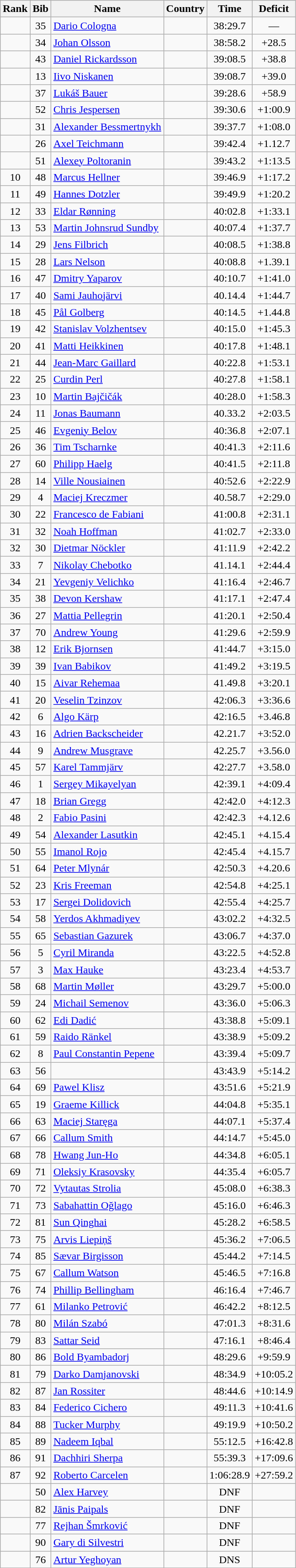<table class="wikitable sortable" style="text-align:center">
<tr>
<th>Rank</th>
<th>Bib</th>
<th>Name</th>
<th>Country</th>
<th>Time</th>
<th>Deficit</th>
</tr>
<tr>
<td></td>
<td>35</td>
<td align="left"><a href='#'>Dario Cologna</a></td>
<td align="left"></td>
<td>38:29.7</td>
<td>—</td>
</tr>
<tr>
<td></td>
<td>34</td>
<td align="left"><a href='#'>Johan Olsson</a></td>
<td align="left"></td>
<td>38:58.2</td>
<td>+28.5</td>
</tr>
<tr>
<td></td>
<td>43</td>
<td align="left"><a href='#'>Daniel Rickardsson</a></td>
<td align="left"></td>
<td>39:08.5</td>
<td>+38.8</td>
</tr>
<tr>
<td></td>
<td>13</td>
<td align="left"><a href='#'>Iivo Niskanen</a></td>
<td align="left"></td>
<td>39:08.7</td>
<td>+39.0</td>
</tr>
<tr>
<td></td>
<td>37</td>
<td align="left"><a href='#'>Lukáš Bauer</a></td>
<td align="left"></td>
<td>39:28.6</td>
<td>+58.9</td>
</tr>
<tr>
<td></td>
<td>52</td>
<td align="left"><a href='#'>Chris Jespersen</a></td>
<td align="left"></td>
<td>39:30.6</td>
<td>+1:00.9</td>
</tr>
<tr>
<td></td>
<td>31</td>
<td align="left"><a href='#'>Alexander Bessmertnykh</a></td>
<td align="left"></td>
<td>39:37.7</td>
<td>+1:08.0</td>
</tr>
<tr>
<td></td>
<td>26</td>
<td align="left"><a href='#'>Axel Teichmann</a></td>
<td align="left"></td>
<td>39:42.4</td>
<td>+1.12.7</td>
</tr>
<tr>
<td></td>
<td>51</td>
<td align="left"><a href='#'>Alexey Poltoranin</a></td>
<td align="left"></td>
<td>39:43.2</td>
<td>+1:13.5</td>
</tr>
<tr>
<td>10</td>
<td>48</td>
<td align="left"><a href='#'>Marcus Hellner</a></td>
<td align="left"></td>
<td>39:46.9</td>
<td>+1:17.2</td>
</tr>
<tr>
<td>11</td>
<td>49</td>
<td align="left"><a href='#'>Hannes Dotzler</a></td>
<td align="left"></td>
<td>39:49.9</td>
<td>+1:20.2</td>
</tr>
<tr>
<td>12</td>
<td>33</td>
<td align="left"><a href='#'>Eldar Rønning</a></td>
<td align="left"></td>
<td>40:02.8</td>
<td>+1:33.1</td>
</tr>
<tr>
<td>13</td>
<td>53</td>
<td align="left"><a href='#'>Martin Johnsrud Sundby</a></td>
<td align="left"></td>
<td>40:07.4</td>
<td>+1:37.7</td>
</tr>
<tr>
<td>14</td>
<td>29</td>
<td align="left"><a href='#'>Jens Filbrich</a></td>
<td align="left"></td>
<td>40:08.5</td>
<td>+1:38.8</td>
</tr>
<tr>
<td>15</td>
<td>28</td>
<td align="left"><a href='#'>Lars Nelson</a></td>
<td align="left"></td>
<td>40:08.8</td>
<td>+1.39.1</td>
</tr>
<tr>
<td>16</td>
<td>47</td>
<td align="left"><a href='#'>Dmitry Yaparov</a></td>
<td align="left"></td>
<td>40:10.7</td>
<td>+1:41.0</td>
</tr>
<tr>
<td>17</td>
<td>40</td>
<td align="left"><a href='#'>Sami Jauhojärvi</a></td>
<td align="left"></td>
<td>40.14.4</td>
<td>+1:44.7</td>
</tr>
<tr>
<td>18</td>
<td>45</td>
<td align="left"><a href='#'>Pål Golberg</a></td>
<td align="left"></td>
<td>40:14.5</td>
<td>+1.44.8</td>
</tr>
<tr>
<td>19</td>
<td>42</td>
<td align="left"><a href='#'>Stanislav Volzhentsev</a></td>
<td align="left"></td>
<td>40:15.0</td>
<td>+1:45.3</td>
</tr>
<tr>
<td>20</td>
<td>41</td>
<td align="left"><a href='#'>Matti Heikkinen</a></td>
<td align="left"></td>
<td>40:17.8</td>
<td>+1:48.1</td>
</tr>
<tr>
<td>21</td>
<td>44</td>
<td align="left"><a href='#'>Jean-Marc Gaillard</a></td>
<td align="left"></td>
<td>40:22.8</td>
<td>+1:53.1</td>
</tr>
<tr>
<td>22</td>
<td>25</td>
<td align="left"><a href='#'>Curdin Perl</a></td>
<td align="left"></td>
<td>40:27.8</td>
<td>+1:58.1</td>
</tr>
<tr>
<td>23</td>
<td>10</td>
<td align="left"><a href='#'>Martin Bajčičák</a></td>
<td align="left"></td>
<td>40:28.0</td>
<td>+1:58.3</td>
</tr>
<tr>
<td>24</td>
<td>11</td>
<td align="left"><a href='#'>Jonas Baumann</a></td>
<td align="left"></td>
<td>40.33.2</td>
<td>+2:03.5</td>
</tr>
<tr>
<td>25</td>
<td>46</td>
<td align="left"><a href='#'>Evgeniy Belov</a></td>
<td align="left"></td>
<td>40:36.8</td>
<td>+2:07.1</td>
</tr>
<tr>
<td>26</td>
<td>36</td>
<td align="left"><a href='#'>Tim Tscharnke</a></td>
<td align="left"></td>
<td>40:41.3</td>
<td>+2:11.6</td>
</tr>
<tr>
<td>27</td>
<td>60</td>
<td align="left"><a href='#'>Philipp Haelg</a></td>
<td align="left"></td>
<td>40:41.5</td>
<td>+2:11.8</td>
</tr>
<tr>
<td>28</td>
<td>14</td>
<td align="left"><a href='#'>Ville Nousiainen</a></td>
<td align="left"></td>
<td>40:52.6</td>
<td>+2:22.9</td>
</tr>
<tr>
<td>29</td>
<td>4</td>
<td align="left"><a href='#'>Maciej Kreczmer</a></td>
<td align="left"></td>
<td>40.58.7</td>
<td>+2:29.0</td>
</tr>
<tr>
<td>30</td>
<td>22</td>
<td align="left"><a href='#'>Francesco de Fabiani</a></td>
<td align="left"></td>
<td>41:00.8</td>
<td>+2:31.1</td>
</tr>
<tr>
<td>31</td>
<td>32</td>
<td align="left"><a href='#'>Noah Hoffman</a></td>
<td align="left"></td>
<td>41:02.7</td>
<td>+2:33.0</td>
</tr>
<tr>
<td>32</td>
<td>30</td>
<td align="left"><a href='#'>Dietmar Nöckler</a></td>
<td align="left"></td>
<td>41:11.9</td>
<td>+2:42.2</td>
</tr>
<tr>
<td>33</td>
<td>7</td>
<td align="left"><a href='#'>Nikolay Chebotko</a></td>
<td align="left"></td>
<td>41.14.1</td>
<td>+2:44.4</td>
</tr>
<tr>
<td>34</td>
<td>21</td>
<td align="left"><a href='#'>Yevgeniy Velichko</a></td>
<td align="left"></td>
<td>41:16.4</td>
<td>+2:46.7</td>
</tr>
<tr>
<td>35</td>
<td>38</td>
<td align="left"><a href='#'>Devon Kershaw</a></td>
<td align="left"></td>
<td>41:17.1</td>
<td>+2:47.4</td>
</tr>
<tr>
<td>36</td>
<td>27</td>
<td align="left"><a href='#'>Mattia Pellegrin</a></td>
<td align="left"></td>
<td>41:20.1</td>
<td>+2:50.4</td>
</tr>
<tr>
<td>37</td>
<td>70</td>
<td align="left"><a href='#'>Andrew Young</a></td>
<td align="left"></td>
<td>41:29.6</td>
<td>+2:59.9</td>
</tr>
<tr>
<td>38</td>
<td>12</td>
<td align="left"><a href='#'>Erik Bjornsen</a></td>
<td align="left"></td>
<td>41:44.7</td>
<td>+3:15.0</td>
</tr>
<tr>
<td>39</td>
<td>39</td>
<td align="left"><a href='#'>Ivan Babikov</a></td>
<td align="left"></td>
<td>41:49.2</td>
<td>+3:19.5</td>
</tr>
<tr>
<td>40</td>
<td>15</td>
<td align="left"><a href='#'>Aivar Rehemaa</a></td>
<td align="left"></td>
<td>41.49.8</td>
<td>+3:20.1</td>
</tr>
<tr>
<td>41</td>
<td>20</td>
<td align="left"><a href='#'>Veselin Tzinzov</a></td>
<td align="left"></td>
<td>42:06.3</td>
<td>+3:36.6</td>
</tr>
<tr>
<td>42</td>
<td>6</td>
<td align="left"><a href='#'>Algo Kärp</a></td>
<td align="left"></td>
<td>42:16.5</td>
<td>+3.46.8</td>
</tr>
<tr>
<td>43</td>
<td>16</td>
<td align="left"><a href='#'>Adrien Backscheider</a></td>
<td align="left"></td>
<td>42.21.7</td>
<td>+3:52.0</td>
</tr>
<tr>
<td>44</td>
<td>9</td>
<td align="left"><a href='#'>Andrew Musgrave</a></td>
<td align="left"></td>
<td>42.25.7</td>
<td>+3.56.0</td>
</tr>
<tr>
<td>45</td>
<td>57</td>
<td align="left"><a href='#'>Karel Tammjärv</a></td>
<td align="left"></td>
<td>42:27.7</td>
<td>+3.58.0</td>
</tr>
<tr>
<td>46</td>
<td>1</td>
<td align="left"><a href='#'>Sergey Mikayelyan</a></td>
<td align="left"></td>
<td>42:39.1</td>
<td>+4:09.4</td>
</tr>
<tr>
<td>47</td>
<td>18</td>
<td align="left"><a href='#'>Brian Gregg</a></td>
<td align="left"></td>
<td>42:42.0</td>
<td>+4:12.3</td>
</tr>
<tr>
<td>48</td>
<td>2</td>
<td align="left"><a href='#'>Fabio Pasini</a></td>
<td align="left"></td>
<td>42:42.3</td>
<td>+4.12.6</td>
</tr>
<tr>
<td>49</td>
<td>54</td>
<td align="left"><a href='#'>Alexander Lasutkin</a></td>
<td align="left"></td>
<td>42:45.1</td>
<td>+4.15.4</td>
</tr>
<tr>
<td>50</td>
<td>55</td>
<td align="left"><a href='#'>Imanol Rojo</a></td>
<td align="left"></td>
<td>42:45.4</td>
<td>+4.15.7</td>
</tr>
<tr>
<td>51</td>
<td>64</td>
<td align="left"><a href='#'>Peter Mlynár</a></td>
<td align="left"></td>
<td>42:50.3</td>
<td>+4.20.6</td>
</tr>
<tr>
<td>52</td>
<td>23</td>
<td align="left"><a href='#'>Kris Freeman</a></td>
<td align="left"></td>
<td>42:54.8</td>
<td>+4:25.1</td>
</tr>
<tr>
<td>53</td>
<td>17</td>
<td align="left"><a href='#'>Sergei Dolidovich</a></td>
<td align="left"></td>
<td>42:55.4</td>
<td>+4:25.7</td>
</tr>
<tr>
<td>54</td>
<td>58</td>
<td align="left"><a href='#'>Yerdos Akhmadiyev</a></td>
<td align="left"></td>
<td>43:02.2</td>
<td>+4:32.5</td>
</tr>
<tr>
<td>55</td>
<td>65</td>
<td align="left"><a href='#'>Sebastian Gazurek</a></td>
<td align="left"></td>
<td>43:06.7</td>
<td>+4:37.0</td>
</tr>
<tr>
<td>56</td>
<td>5</td>
<td align="left"><a href='#'>Cyril Miranda</a></td>
<td align="left"></td>
<td>43:22.5</td>
<td>+4:52.8</td>
</tr>
<tr>
<td>57</td>
<td>3</td>
<td align="left"><a href='#'>Max Hauke</a></td>
<td align="left"></td>
<td>43:23.4</td>
<td>+4:53.7</td>
</tr>
<tr>
<td>58</td>
<td>68</td>
<td align="left"><a href='#'>Martin Møller</a></td>
<td align="left"></td>
<td>43:29.7</td>
<td>+5:00.0</td>
</tr>
<tr>
<td>59</td>
<td>24</td>
<td align="left"><a href='#'>Michail Semenov</a></td>
<td align="left"></td>
<td>43:36.0</td>
<td>+5:06.3</td>
</tr>
<tr>
<td>60</td>
<td>62</td>
<td align="left"><a href='#'>Edi Dadić</a></td>
<td align="left"></td>
<td>43:38.8</td>
<td>+5:09.1</td>
</tr>
<tr>
<td>61</td>
<td>59</td>
<td align="left"><a href='#'>Raido Ränkel</a></td>
<td align="left"></td>
<td>43:38.9</td>
<td>+5:09.2</td>
</tr>
<tr>
<td>62</td>
<td>8</td>
<td align="left"><a href='#'>Paul Constantin Pepene</a></td>
<td align="left"></td>
<td>43:39.4</td>
<td>+5:09.7</td>
</tr>
<tr>
<td>63</td>
<td>56</td>
<td align="left"></td>
<td align="left"></td>
<td>43:43.9</td>
<td>+5:14.2</td>
</tr>
<tr>
<td>64</td>
<td>69</td>
<td align="left"><a href='#'>Pawel Klisz</a></td>
<td align="left"></td>
<td>43:51.6</td>
<td>+5:21.9</td>
</tr>
<tr>
<td>65</td>
<td>19</td>
<td align="left"><a href='#'>Graeme Killick</a></td>
<td align="left"></td>
<td>44:04.8</td>
<td>+5:35.1</td>
</tr>
<tr>
<td>66</td>
<td>63</td>
<td align="left"><a href='#'>Maciej Staręga</a></td>
<td align="left"></td>
<td>44:07.1</td>
<td>+5:37.4</td>
</tr>
<tr>
<td>67</td>
<td>66</td>
<td align="left"><a href='#'>Callum Smith</a></td>
<td align="left"></td>
<td>44:14.7</td>
<td>+5:45.0</td>
</tr>
<tr>
<td>68</td>
<td>78</td>
<td align="left"><a href='#'>Hwang Jun-Ho</a></td>
<td align="left"></td>
<td>44:34.8</td>
<td>+6:05.1</td>
</tr>
<tr>
<td>69</td>
<td>71</td>
<td align="left"><a href='#'>Oleksiy Krasovsky</a></td>
<td align="left"></td>
<td>44:35.4</td>
<td>+6:05.7</td>
</tr>
<tr>
<td>70</td>
<td>72</td>
<td align="left"><a href='#'>Vytautas Strolia</a></td>
<td align="left"></td>
<td>45:08.0</td>
<td>+6:38.3</td>
</tr>
<tr>
<td>71</td>
<td>73</td>
<td align="left"><a href='#'>Sabahattin Oğlago</a></td>
<td align="left"></td>
<td>45:16.0</td>
<td>+6:46.3</td>
</tr>
<tr>
<td>72</td>
<td>81</td>
<td align="left"><a href='#'>Sun Qinghai</a></td>
<td align="left"></td>
<td>45:28.2</td>
<td>+6:58.5</td>
</tr>
<tr>
<td>73</td>
<td>75</td>
<td align="left"><a href='#'>Arvis Liepiņš</a></td>
<td align="left"></td>
<td>45:36.2</td>
<td>+7:06.5</td>
</tr>
<tr>
<td>74</td>
<td>85</td>
<td align="left"><a href='#'>Sævar Birgisson</a></td>
<td align="left"></td>
<td>45:44.2</td>
<td>+7:14.5</td>
</tr>
<tr>
<td>75</td>
<td>67</td>
<td align="left"><a href='#'>Callum Watson</a></td>
<td align="left"></td>
<td>45:46.5</td>
<td>+7:16.8</td>
</tr>
<tr>
<td>76</td>
<td>74</td>
<td align="left"><a href='#'>Phillip Bellingham</a></td>
<td align="left"></td>
<td>46:16.4</td>
<td>+7:46.7</td>
</tr>
<tr>
<td>77</td>
<td>61</td>
<td align="left"><a href='#'>Milanko Petrović</a></td>
<td align="left"></td>
<td>46:42.2</td>
<td>+8:12.5</td>
</tr>
<tr>
<td>78</td>
<td>80</td>
<td align="left"><a href='#'>Milán Szabó</a></td>
<td align="left"></td>
<td>47:01.3</td>
<td>+8:31.6</td>
</tr>
<tr>
<td>79</td>
<td>83</td>
<td align="left"><a href='#'>Sattar Seid</a></td>
<td align="left"></td>
<td>47:16.1</td>
<td>+8:46.4</td>
</tr>
<tr>
<td>80</td>
<td>86</td>
<td align="left"><a href='#'>Bold Byambadorj</a></td>
<td align="left"></td>
<td>48:29.6</td>
<td>+9:59.9</td>
</tr>
<tr>
<td>81</td>
<td>79</td>
<td align="left"><a href='#'>Darko Damjanovski</a></td>
<td align="left"></td>
<td>48:34.9</td>
<td>+10:05.2</td>
</tr>
<tr>
<td>82</td>
<td>87</td>
<td align="left"><a href='#'>Jan Rossiter</a></td>
<td align="left"></td>
<td>48:44.6</td>
<td>+10:14.9</td>
</tr>
<tr>
<td>83</td>
<td>84</td>
<td align="left"><a href='#'>Federico Cichero</a></td>
<td align="left"></td>
<td>49:11.3</td>
<td>+10:41.6</td>
</tr>
<tr>
<td>84</td>
<td>88</td>
<td align="left"><a href='#'>Tucker Murphy</a></td>
<td align="left"></td>
<td>49:19.9</td>
<td>+10:50.2</td>
</tr>
<tr>
<td>85</td>
<td>89</td>
<td align="left"><a href='#'>Nadeem Iqbal</a></td>
<td align="left"></td>
<td>55:12.5</td>
<td>+16:42.8</td>
</tr>
<tr>
<td>86</td>
<td>91</td>
<td align="left"><a href='#'>Dachhiri Sherpa</a></td>
<td align="left"></td>
<td>55:39.3</td>
<td>+17:09.6</td>
</tr>
<tr>
<td>87</td>
<td>92</td>
<td align="left"><a href='#'>Roberto Carcelen</a></td>
<td align="left"></td>
<td>1:06:28.9</td>
<td>+27:59.2</td>
</tr>
<tr>
<td></td>
<td>50</td>
<td align="left"><a href='#'>Alex Harvey</a></td>
<td align="left"></td>
<td>DNF</td>
<td></td>
</tr>
<tr>
<td></td>
<td>82</td>
<td align="left"><a href='#'>Jānis Paipals</a></td>
<td align="left"></td>
<td>DNF</td>
<td></td>
</tr>
<tr>
<td></td>
<td>77</td>
<td align="left"><a href='#'>Rejhan Šmrković</a></td>
<td align="left"></td>
<td>DNF</td>
<td></td>
</tr>
<tr>
<td></td>
<td>90</td>
<td align="left"><a href='#'>Gary di Silvestri</a></td>
<td align="left"></td>
<td>DNF</td>
<td></td>
</tr>
<tr>
<td></td>
<td>76</td>
<td align="left"><a href='#'>Artur Yeghoyan</a></td>
<td align="left"></td>
<td>DNS</td>
<td></td>
</tr>
</table>
